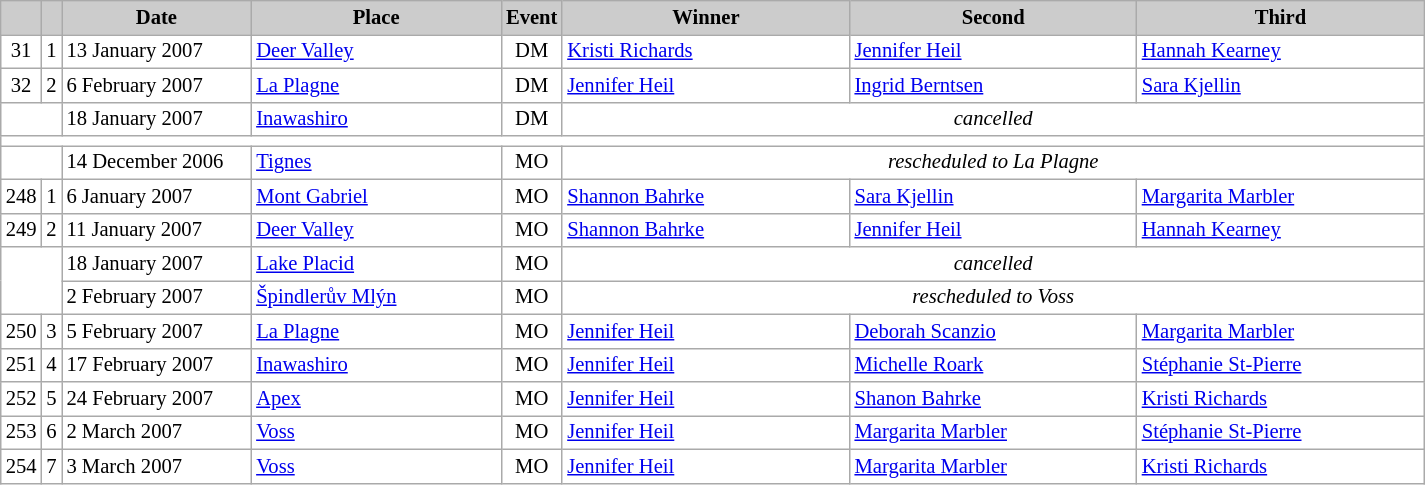<table class="wikitable plainrowheaders" style="background:#fff; font-size:86%; line-height:16px; border:grey solid 1px; border-collapse:collapse;">
<tr style="background:#ccc; text-align:center;">
<th scope="col" style="background:#ccc; width=20 px;"></th>
<th scope="col" style="background:#ccc; width=30 px;"></th>
<th scope="col" style="background:#ccc; width:120px;">Date</th>
<th scope="col" style="background:#ccc; width:160px;">Place</th>
<th scope="col" style="background:#ccc; width:15px;">Event</th>
<th scope="col" style="background:#ccc; width:185px;">Winner</th>
<th scope="col" style="background:#ccc; width:185px;">Second</th>
<th scope="col" style="background:#ccc; width:185px;">Third</th>
</tr>
<tr>
<td align=center>31</td>
<td align=center>1</td>
<td>13 January 2007</td>
<td> <a href='#'>Deer Valley</a></td>
<td align=center>DM</td>
<td> <a href='#'>Kristi Richards</a></td>
<td> <a href='#'>Jennifer Heil</a></td>
<td> <a href='#'>Hannah Kearney</a></td>
</tr>
<tr>
<td align=center>32</td>
<td align=center>2</td>
<td>6 February 2007</td>
<td> <a href='#'>La Plagne</a></td>
<td align=center>DM</td>
<td> <a href='#'>Jennifer Heil</a></td>
<td> <a href='#'>Ingrid Berntsen</a></td>
<td> <a href='#'>Sara Kjellin</a></td>
</tr>
<tr>
<td colspan=2></td>
<td>18 January 2007</td>
<td> <a href='#'>Inawashiro</a></td>
<td align=center>DM</td>
<td colspan=3 align=center><em>cancelled</em></td>
</tr>
<tr>
<td colspan=8></td>
</tr>
<tr>
<td colspan=2></td>
<td>14 December 2006</td>
<td> <a href='#'>Tignes</a></td>
<td align=center>MO</td>
<td colspan=3 align=center><em>rescheduled to La Plagne</em></td>
</tr>
<tr>
<td align=center>248</td>
<td align=center>1</td>
<td>6 January 2007</td>
<td> <a href='#'>Mont Gabriel</a></td>
<td align=center>MO</td>
<td> <a href='#'>Shannon Bahrke</a></td>
<td> <a href='#'>Sara Kjellin</a></td>
<td> <a href='#'>Margarita Marbler</a></td>
</tr>
<tr>
<td align=center>249</td>
<td align=center>2</td>
<td>11 January 2007</td>
<td> <a href='#'>Deer Valley</a></td>
<td align=center>MO</td>
<td> <a href='#'>Shannon Bahrke</a></td>
<td> <a href='#'>Jennifer Heil</a></td>
<td> <a href='#'>Hannah Kearney</a></td>
</tr>
<tr>
<td colspan=2 rowspan=2></td>
<td>18 January 2007</td>
<td> <a href='#'>Lake Placid</a></td>
<td align=center>MO</td>
<td colspan=3 align=center><em>cancelled</em></td>
</tr>
<tr>
<td>2 February 2007</td>
<td> <a href='#'>Špindlerův Mlýn</a></td>
<td align=center>MO</td>
<td colspan="3" align="center"><em>rescheduled to Voss</em></td>
</tr>
<tr>
<td align=center>250</td>
<td align=center>3</td>
<td>5 February 2007<small></small></td>
<td> <a href='#'>La Plagne</a></td>
<td align=center>MO</td>
<td> <a href='#'>Jennifer Heil</a></td>
<td> <a href='#'>Deborah Scanzio</a></td>
<td> <a href='#'>Margarita Marbler</a></td>
</tr>
<tr>
<td align=center>251</td>
<td align=center>4</td>
<td>17 February 2007</td>
<td> <a href='#'>Inawashiro</a></td>
<td align=center>MO</td>
<td> <a href='#'>Jennifer Heil</a></td>
<td> <a href='#'>Michelle Roark</a></td>
<td> <a href='#'>Stéphanie St-Pierre</a></td>
</tr>
<tr>
<td align=center>252</td>
<td align=center>5</td>
<td>24 February 2007</td>
<td> <a href='#'>Apex</a></td>
<td align=center>MO</td>
<td> <a href='#'>Jennifer Heil</a></td>
<td> <a href='#'>Shanon Bahrke</a></td>
<td> <a href='#'>Kristi Richards</a></td>
</tr>
<tr>
<td align=center>253</td>
<td align=center>6</td>
<td>2 March 2007<small></small></td>
<td> <a href='#'>Voss</a></td>
<td align=center>MO</td>
<td> <a href='#'>Jennifer Heil</a></td>
<td> <a href='#'>Margarita Marbler</a></td>
<td> <a href='#'>Stéphanie St-Pierre</a></td>
</tr>
<tr>
<td align=center>254</td>
<td align=center>7</td>
<td>3 March 2007</td>
<td> <a href='#'>Voss</a></td>
<td align=center>MO</td>
<td> <a href='#'>Jennifer Heil</a></td>
<td> <a href='#'>Margarita Marbler</a></td>
<td> <a href='#'>Kristi Richards</a></td>
</tr>
</table>
